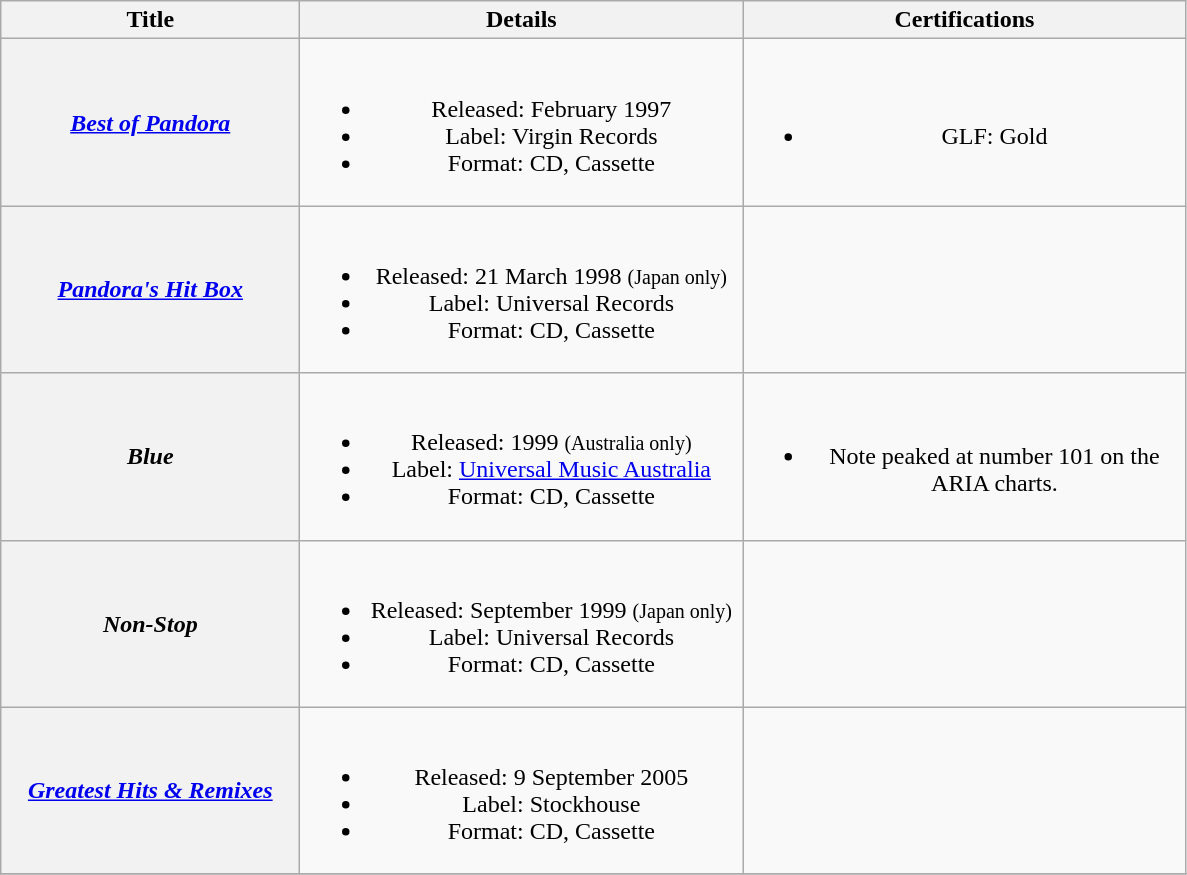<table class="wikitable plainrowheaders" style="text-align:center;">
<tr>
<th scope="col" style="width:12em;">Title</th>
<th scope="col" style="width:18em;">Details</th>
<th scope="col" style="width:18em;">Certifications</th>
</tr>
<tr>
<th scope="row"><em><a href='#'>Best of Pandora</a></em></th>
<td><br><ul><li>Released: February 1997</li><li>Label: Virgin Records</li><li>Format: CD, Cassette</li></ul></td>
<td><br><ul><li>GLF: Gold</li></ul></td>
</tr>
<tr>
<th scope="row"><em><a href='#'>Pandora's Hit Box</a></em></th>
<td><br><ul><li>Released: 21 March 1998 <small> (Japan only) </small></li><li>Label: Universal Records</li><li>Format: CD, Cassette</li></ul></td>
<td></td>
</tr>
<tr>
<th scope="row"><em>Blue</em></th>
<td><br><ul><li>Released: 1999 <small> (Australia only) </small></li><li>Label: <a href='#'>Universal Music Australia</a></li><li>Format: CD, Cassette</li></ul></td>
<td><br><ul><li>Note peaked at number 101 on the ARIA charts.</li></ul></td>
</tr>
<tr>
<th scope="row"><em>Non-Stop</em></th>
<td><br><ul><li>Released: September 1999 <small> (Japan only) </small></li><li>Label: Universal Records</li><li>Format: CD, Cassette</li></ul></td>
<td></td>
</tr>
<tr>
<th scope="row"><em><a href='#'>Greatest Hits & Remixes</a></em></th>
<td><br><ul><li>Released: 9 September 2005</li><li>Label: Stockhouse</li><li>Format: CD, Cassette</li></ul></td>
<td></td>
</tr>
<tr>
</tr>
</table>
